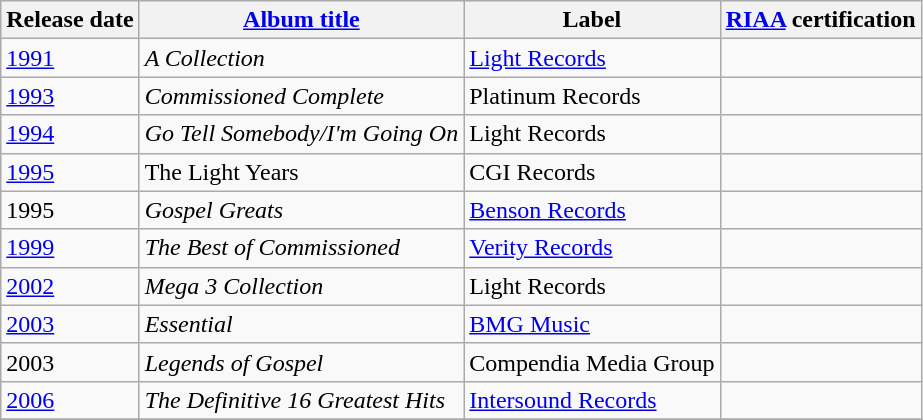<table class="wikitable">
<tr>
<th>Release date</th>
<th><a href='#'>Album title</a></th>
<th>Label</th>
<th><a href='#'>RIAA</a> certification</th>
</tr>
<tr>
<td><a href='#'>1991</a></td>
<td><em>A Collection</em></td>
<td><a href='#'>Light Records</a></td>
<td></td>
</tr>
<tr>
<td><a href='#'>1993</a></td>
<td><em>Commissioned Complete</em></td>
<td>Platinum Records</td>
<td></td>
</tr>
<tr>
<td><a href='#'>1994</a></td>
<td><em>Go Tell Somebody/I'm Going On</em></td>
<td>Light Records</td>
<td></td>
</tr>
<tr>
<td><a href='#'>1995</a></td>
<td>The Light Years</td>
<td>CGI Records</td>
<td></td>
</tr>
<tr>
<td>1995</td>
<td><em>Gospel Greats</em></td>
<td><a href='#'>Benson Records</a></td>
<td></td>
</tr>
<tr>
<td><a href='#'>1999</a></td>
<td><em>The Best of Commissioned</em></td>
<td><a href='#'>Verity Records</a></td>
<td></td>
</tr>
<tr>
<td><a href='#'>2002</a></td>
<td><em>Mega 3 Collection</em></td>
<td>Light Records</td>
<td></td>
</tr>
<tr>
<td><a href='#'>2003</a></td>
<td><em>Essential</em></td>
<td><a href='#'>BMG Music</a></td>
<td></td>
</tr>
<tr>
<td>2003</td>
<td><em>Legends of Gospel</em></td>
<td>Compendia Media Group</td>
<td></td>
</tr>
<tr>
<td><a href='#'>2006</a></td>
<td><em>The Definitive 16 Greatest Hits</em></td>
<td><a href='#'>Intersound Records</a></td>
<td></td>
</tr>
<tr>
</tr>
</table>
